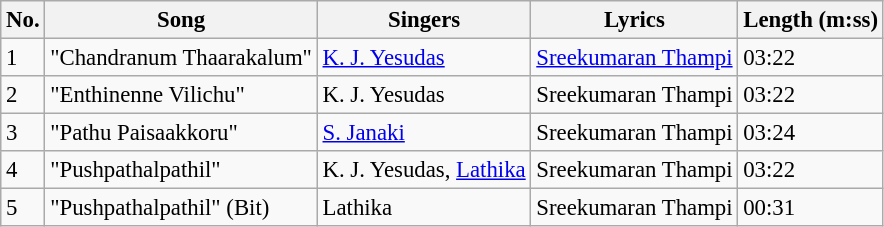<table class="wikitable" style="font-size:95%;">
<tr>
<th>No.</th>
<th>Song</th>
<th>Singers</th>
<th>Lyrics</th>
<th>Length (m:ss)</th>
</tr>
<tr>
<td>1</td>
<td>"Chandranum Thaarakalum"</td>
<td><a href='#'>K. J. Yesudas</a></td>
<td><a href='#'>Sreekumaran Thampi</a></td>
<td>03:22</td>
</tr>
<tr>
<td>2</td>
<td>"Enthinenne Vilichu"</td>
<td>K. J. Yesudas</td>
<td>Sreekumaran Thampi</td>
<td>03:22</td>
</tr>
<tr>
<td>3</td>
<td>"Pathu Paisaakkoru"</td>
<td><a href='#'>S. Janaki</a></td>
<td>Sreekumaran Thampi</td>
<td>03:24</td>
</tr>
<tr>
<td>4</td>
<td>"Pushpathalpathil"</td>
<td>K. J. Yesudas, <a href='#'>Lathika</a></td>
<td>Sreekumaran Thampi</td>
<td>03:22</td>
</tr>
<tr>
<td>5</td>
<td>"Pushpathalpathil" (Bit)</td>
<td>Lathika</td>
<td>Sreekumaran Thampi</td>
<td>00:31</td>
</tr>
</table>
